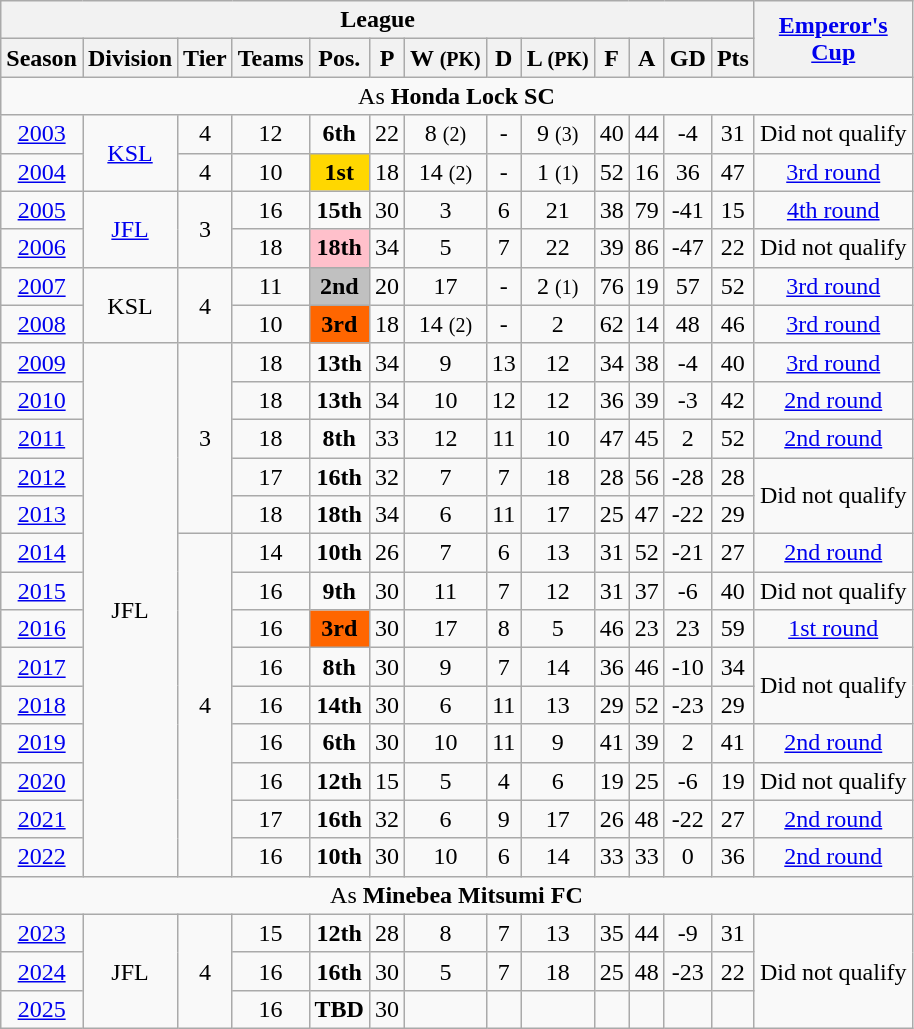<table class="wikitable" style="text-align:center">
<tr>
<th colspan="13">League</th>
<th rowspan="2"><a href='#'>Emperor's<br>Cup</a></th>
</tr>
<tr>
<th>Season</th>
<th>Division</th>
<th>Tier</th>
<th>Teams</th>
<th>Pos.</th>
<th>P</th>
<th>W <small>(PK)</small></th>
<th>D</th>
<th>L <small>(PK)</small></th>
<th>F</th>
<th>A</th>
<th>GD</th>
<th>Pts</th>
</tr>
<tr>
<td colspan="14">As <strong>Honda Lock SC</strong></td>
</tr>
<tr>
<td><a href='#'>2003</a></td>
<td rowspan="2"><a href='#'>KSL</a></td>
<td>4</td>
<td>12</td>
<td><strong>6th</strong></td>
<td>22</td>
<td>8 <small>(2)</small></td>
<td>-</td>
<td>9 <small>(3)</small></td>
<td>40</td>
<td>44</td>
<td>-4</td>
<td>31</td>
<td>Did not qualify</td>
</tr>
<tr>
<td><a href='#'>2004</a></td>
<td>4</td>
<td>10</td>
<td bgcolor=gold><strong>1st</strong></td>
<td>18</td>
<td>14 <small>(2)</small></td>
<td>-</td>
<td>1 <small>(1)</small></td>
<td>52</td>
<td>16</td>
<td>36</td>
<td>47</td>
<td><a href='#'>3rd round</a></td>
</tr>
<tr>
<td><a href='#'>2005</a></td>
<td rowspan="2"><a href='#'>JFL</a></td>
<td rowspan="2">3</td>
<td>16</td>
<td><strong>15th</strong></td>
<td>30</td>
<td>3</td>
<td>6</td>
<td>21</td>
<td>38</td>
<td>79</td>
<td>-41</td>
<td>15</td>
<td><a href='#'>4th round</a></td>
</tr>
<tr>
<td><a href='#'>2006</a></td>
<td>18</td>
<td bgcolor=pink><strong>18th</strong></td>
<td>34</td>
<td>5</td>
<td>7</td>
<td>22</td>
<td>39</td>
<td>86</td>
<td>-47</td>
<td>22</td>
<td>Did not qualify</td>
</tr>
<tr>
<td><a href='#'>2007</a></td>
<td rowspan="2">KSL</td>
<td rowspan="2">4</td>
<td>11</td>
<td bgcolor=silver><strong>2nd</strong></td>
<td>20</td>
<td>17</td>
<td>-</td>
<td>2 <small>(1)</small></td>
<td>76</td>
<td>19</td>
<td>57</td>
<td>52</td>
<td><a href='#'>3rd round</a></td>
</tr>
<tr>
<td><a href='#'>2008</a></td>
<td>10</td>
<td bgcolor=ff6600><strong>3rd</strong></td>
<td>18</td>
<td>14 <small>(2)</small></td>
<td>-</td>
<td>2</td>
<td>62</td>
<td>14</td>
<td>48</td>
<td>46</td>
<td><a href='#'>3rd round</a></td>
</tr>
<tr>
<td><a href='#'>2009</a></td>
<td rowspan="14">JFL</td>
<td rowspan="5">3</td>
<td>18</td>
<td><strong>13th</strong></td>
<td>34</td>
<td>9</td>
<td>13</td>
<td>12</td>
<td>34</td>
<td>38</td>
<td>-4</td>
<td>40</td>
<td><a href='#'>3rd round</a></td>
</tr>
<tr>
<td><a href='#'>2010</a></td>
<td>18</td>
<td><strong>13th</strong></td>
<td>34</td>
<td>10</td>
<td>12</td>
<td>12</td>
<td>36</td>
<td>39</td>
<td>-3</td>
<td>42</td>
<td><a href='#'>2nd round</a></td>
</tr>
<tr>
<td><a href='#'>2011</a></td>
<td>18</td>
<td><strong>8th</strong></td>
<td>33</td>
<td>12</td>
<td>11</td>
<td>10</td>
<td>47</td>
<td>45</td>
<td>2</td>
<td>52</td>
<td><a href='#'>2nd round</a></td>
</tr>
<tr>
<td><a href='#'>2012</a></td>
<td>17</td>
<td><strong>16th</strong></td>
<td>32</td>
<td>7</td>
<td>7</td>
<td>18</td>
<td>28</td>
<td>56</td>
<td>-28</td>
<td>28</td>
<td rowspan="2">Did not qualify</td>
</tr>
<tr>
<td><a href='#'>2013</a></td>
<td>18</td>
<td><strong>18th</strong></td>
<td>34</td>
<td>6</td>
<td>11</td>
<td>17</td>
<td>25</td>
<td>47</td>
<td>-22</td>
<td>29</td>
</tr>
<tr>
<td><a href='#'>2014</a></td>
<td rowspan="9">4</td>
<td>14</td>
<td><strong>10th</strong></td>
<td>26</td>
<td>7</td>
<td>6</td>
<td>13</td>
<td>31</td>
<td>52</td>
<td>-21</td>
<td>27</td>
<td><a href='#'>2nd round</a></td>
</tr>
<tr>
<td><a href='#'>2015</a></td>
<td>16</td>
<td><strong>9th</strong></td>
<td>30</td>
<td>11</td>
<td>7</td>
<td>12</td>
<td>31</td>
<td>37</td>
<td>-6</td>
<td>40</td>
<td>Did not qualify</td>
</tr>
<tr>
<td><a href='#'>2016</a></td>
<td>16</td>
<td bgcolor=ff6600><strong>3rd</strong></td>
<td>30</td>
<td>17</td>
<td>8</td>
<td>5</td>
<td>46</td>
<td>23</td>
<td>23</td>
<td>59</td>
<td><a href='#'>1st round</a></td>
</tr>
<tr>
<td><a href='#'>2017</a></td>
<td>16</td>
<td><strong>8th</strong></td>
<td>30</td>
<td>9</td>
<td>7</td>
<td>14</td>
<td>36</td>
<td>46</td>
<td>-10</td>
<td>34</td>
<td rowspan="2">Did not qualify</td>
</tr>
<tr>
<td><a href='#'>2018</a></td>
<td>16</td>
<td><strong>14th</strong></td>
<td>30</td>
<td>6</td>
<td>11</td>
<td>13</td>
<td>29</td>
<td>52</td>
<td>-23</td>
<td>29</td>
</tr>
<tr>
<td><a href='#'>2019</a></td>
<td>16</td>
<td><strong>6th</strong></td>
<td>30</td>
<td>10</td>
<td>11</td>
<td>9</td>
<td>41</td>
<td>39</td>
<td>2</td>
<td>41</td>
<td><a href='#'>2nd round</a></td>
</tr>
<tr>
<td><a href='#'>2020</a></td>
<td>16</td>
<td><strong>12th</strong></td>
<td>15</td>
<td>5</td>
<td>4</td>
<td>6</td>
<td>19</td>
<td>25</td>
<td>-6</td>
<td>19</td>
<td>Did not qualify</td>
</tr>
<tr>
<td><a href='#'>2021</a></td>
<td>17</td>
<td><strong>16th</strong></td>
<td>32</td>
<td>6</td>
<td>9</td>
<td>17</td>
<td>26</td>
<td>48</td>
<td>-22</td>
<td>27</td>
<td><a href='#'>2nd round</a></td>
</tr>
<tr>
<td><a href='#'>2022</a></td>
<td>16</td>
<td><strong>10th</strong></td>
<td>30</td>
<td>10</td>
<td>6</td>
<td>14</td>
<td>33</td>
<td>33</td>
<td>0</td>
<td>36</td>
<td><a href='#'>2nd round</a></td>
</tr>
<tr>
<td colspan="14">As <strong>Minebea Mitsumi FC</strong></td>
</tr>
<tr>
<td><a href='#'>2023</a></td>
<td rowspan="3">JFL</td>
<td rowspan="3">4</td>
<td>15</td>
<td><strong>12th</strong></td>
<td>28</td>
<td>8</td>
<td>7</td>
<td>13</td>
<td>35</td>
<td>44</td>
<td>-9</td>
<td>31</td>
<td rowspan="3">Did not qualify</td>
</tr>
<tr>
<td><a href='#'>2024</a></td>
<td>16</td>
<td><strong>16th</strong></td>
<td>30</td>
<td>5</td>
<td>7</td>
<td>18</td>
<td>25</td>
<td>48</td>
<td>-23</td>
<td>22</td>
</tr>
<tr>
<td><a href='#'>2025</a></td>
<td>16</td>
<td><strong>TBD</strong></td>
<td>30</td>
<td></td>
<td></td>
<td></td>
<td></td>
<td></td>
<td></td>
<td></td>
</tr>
</table>
